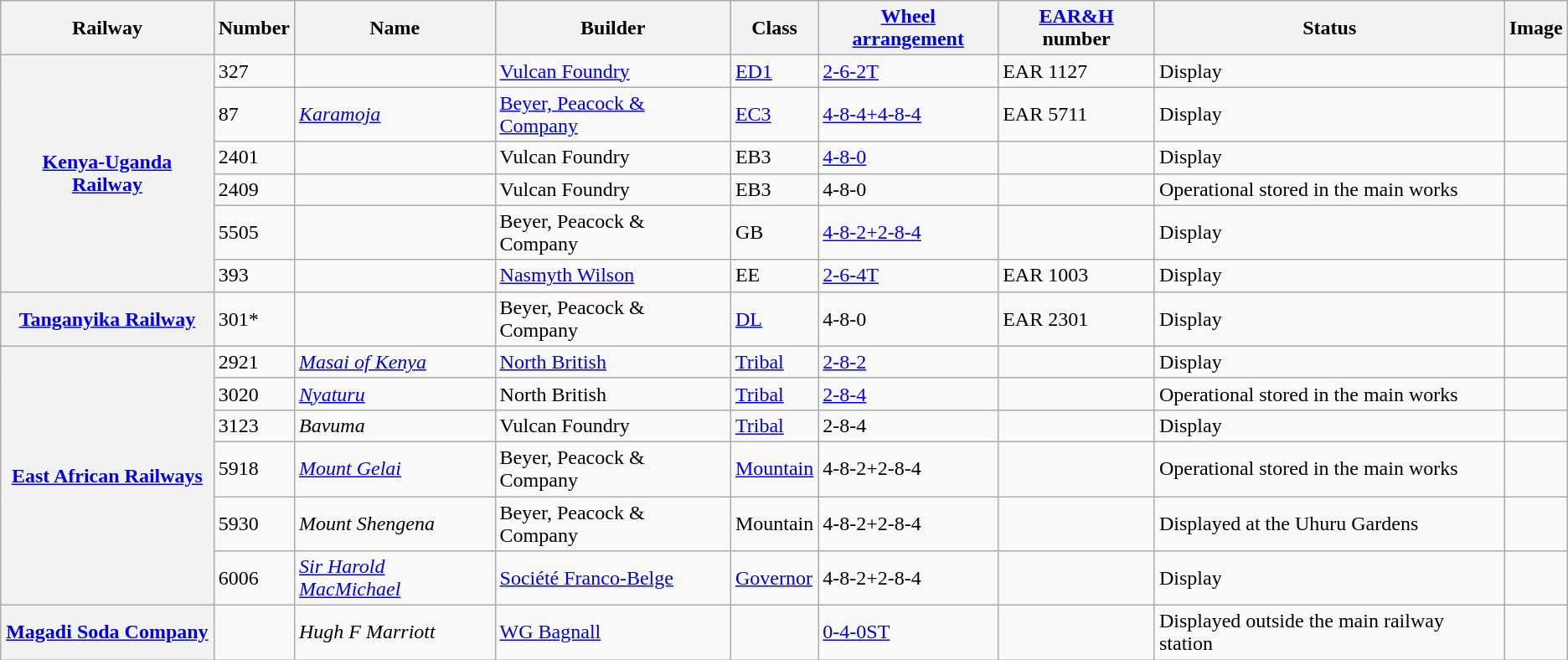<table class="wikitable">
<tr>
<th>Railway</th>
<th>Number</th>
<th>Name</th>
<th>Builder</th>
<th>Class</th>
<th><a href='#'>Wheel arrangement</a></th>
<th><a href='#'>EAR&H</a> number</th>
<th>Status</th>
<th>Image</th>
</tr>
<tr>
<th Rowspan="6"><a href='#'>Kenya-Uganda Railway</a></th>
<td>327</td>
<td></td>
<td><a href='#'>Vulcan Foundry</a></td>
<td><a href='#'>ED1</a></td>
<td><a href='#'>2-6-2T</a></td>
<td>EAR 1127</td>
<td>Display</td>
<td></td>
</tr>
<tr>
<td>87</td>
<td><em><a href='#'>Karamoja</a></em></td>
<td><a href='#'>Beyer, Peacock & Company</a></td>
<td><a href='#'>EC3</a></td>
<td><a href='#'>4-8-4+4-8-4</a></td>
<td>EAR 5711</td>
<td>Display</td>
<td></td>
</tr>
<tr>
<td>2401</td>
<td></td>
<td>Vulcan Foundry</td>
<td>EB3</td>
<td><a href='#'>4-8-0</a></td>
<td></td>
<td>Display</td>
<td></td>
</tr>
<tr>
<td>2409</td>
<td></td>
<td>Vulcan Foundry</td>
<td>EB3</td>
<td>4-8-0</td>
<td></td>
<td>Operational stored in the main works</td>
<td></td>
</tr>
<tr>
<td>5505</td>
<td></td>
<td>Beyer, Peacock & Company</td>
<td>GB</td>
<td><a href='#'>4-8-2+2-8-4</a></td>
<td></td>
<td>Display</td>
<td></td>
</tr>
<tr>
<td>393</td>
<td></td>
<td><a href='#'>Nasmyth Wilson</a></td>
<td>EE</td>
<td><a href='#'>2-6-4T</a></td>
<td>EAR 1003</td>
<td>Display</td>
<td></td>
</tr>
<tr>
<th><a href='#'>Tanganyika Railway</a></th>
<td>301*</td>
<td></td>
<td>Beyer, Peacock & Company</td>
<td><a href='#'>DL</a></td>
<td>4-8-0</td>
<td>EAR 2301</td>
<td>Display</td>
<td></td>
</tr>
<tr>
<th Rowspan="6"><a href='#'>East African Railways</a></th>
<td>2921</td>
<td><em><a href='#'>Masai of Kenya</a></em></td>
<td><a href='#'>North British</a></td>
<td><a href='#'>Tribal</a></td>
<td><a href='#'>2-8-2</a></td>
<td></td>
<td>Display</td>
<td></td>
</tr>
<tr>
<td>3020</td>
<td><em><a href='#'>Nyaturu</a></em></td>
<td>North British</td>
<td><a href='#'>Tribal</a></td>
<td><a href='#'>2-8-4</a></td>
<td></td>
<td>Operational stored in the main works</td>
<td></td>
</tr>
<tr>
<td>3123</td>
<td><em>Bavuma</em></td>
<td>Vulcan Foundry</td>
<td><a href='#'>Tribal</a></td>
<td>2-8-4</td>
<td></td>
<td>Display</td>
<td></td>
</tr>
<tr>
<td>5918</td>
<td><em><a href='#'>Mount Gelai</a></em></td>
<td>Beyer, Peacock & Company</td>
<td><a href='#'>Mountain</a></td>
<td>4-8-2+2-8-4</td>
<td></td>
<td>Operational stored in the main works</td>
<td></td>
</tr>
<tr>
<td>5930</td>
<td><em>Mount Shengena</em></td>
<td>Beyer, Peacock & Company</td>
<td>Mountain</td>
<td>4-8-2+2-8-4</td>
<td></td>
<td>Displayed at the Uhuru Gardens</td>
<td></td>
</tr>
<tr>
<td>6006</td>
<td><em><a href='#'>Sir Harold MacMichael</a></em></td>
<td><a href='#'>Société Franco-Belge</a></td>
<td><a href='#'>Governor</a></td>
<td>4-8-2+2-8-4</td>
<td></td>
<td>Display</td>
<td></td>
</tr>
<tr>
<th><a href='#'>Magadi Soda Company</a></th>
<td></td>
<td><em>Hugh F Marriott</em></td>
<td><a href='#'>WG Bagnall</a></td>
<td></td>
<td><a href='#'>0-4-0ST</a></td>
<td></td>
<td>Displayed outside the main railway station</td>
<td></td>
</tr>
</table>
